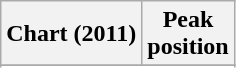<table class="wikitable sortable">
<tr>
<th>Chart (2011)</th>
<th>Peak<br>position</th>
</tr>
<tr>
</tr>
<tr>
</tr>
</table>
